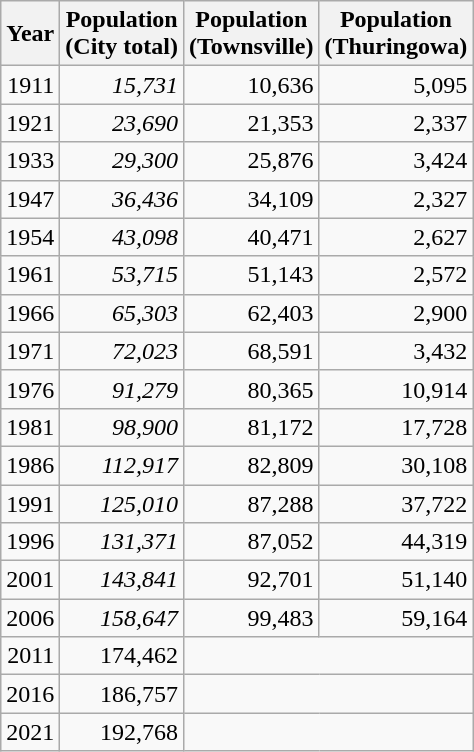<table class="wikitable" style="text-align:right;">
<tr>
<th>Year</th>
<th>Population<br>(City total)</th>
<th>Population<br>(Townsville)</th>
<th>Population<br>(Thuringowa)</th>
</tr>
<tr>
<td>1911</td>
<td><em>15,731</em></td>
<td>10,636</td>
<td>5,095</td>
</tr>
<tr>
<td>1921</td>
<td><em>23,690</em></td>
<td>21,353</td>
<td>2,337</td>
</tr>
<tr>
<td>1933</td>
<td><em>29,300</em></td>
<td>25,876</td>
<td>3,424</td>
</tr>
<tr>
<td>1947</td>
<td><em>36,436</em></td>
<td>34,109</td>
<td>2,327</td>
</tr>
<tr>
<td>1954</td>
<td><em>43,098</em></td>
<td>40,471</td>
<td>2,627</td>
</tr>
<tr>
<td>1961</td>
<td><em>53,715</em></td>
<td>51,143</td>
<td>2,572</td>
</tr>
<tr>
<td>1966</td>
<td><em>65,303</em></td>
<td>62,403</td>
<td>2,900</td>
</tr>
<tr>
<td>1971</td>
<td><em>72,023</em></td>
<td>68,591</td>
<td>3,432</td>
</tr>
<tr>
<td>1976</td>
<td><em>91,279</em></td>
<td>80,365</td>
<td>10,914</td>
</tr>
<tr>
<td>1981</td>
<td><em>98,900</em></td>
<td>81,172</td>
<td>17,728</td>
</tr>
<tr>
<td>1986</td>
<td><em>112,917</em></td>
<td>82,809</td>
<td>30,108</td>
</tr>
<tr>
<td>1991</td>
<td><em>125,010</em></td>
<td>87,288</td>
<td>37,722</td>
</tr>
<tr>
<td>1996</td>
<td><em>131,371</em></td>
<td>87,052</td>
<td>44,319</td>
</tr>
<tr>
<td>2001</td>
<td><em>143,841</em></td>
<td>92,701</td>
<td>51,140</td>
</tr>
<tr>
<td>2006</td>
<td><em>158,647</em></td>
<td>99,483</td>
<td>59,164</td>
</tr>
<tr>
<td>2011</td>
<td>174,462</td>
</tr>
<tr>
<td>2016</td>
<td>186,757</td>
<td colspan=2 style="text-align: left;"></td>
</tr>
<tr>
<td>2021</td>
<td>192,768</td>
<td colspan=2 style="text-align: left;"></td>
</tr>
</table>
